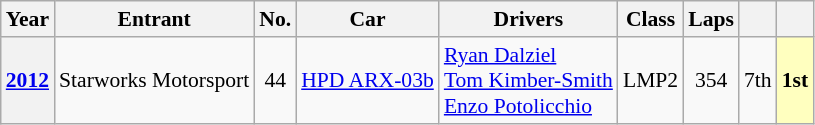<table class="wikitable" style="font-size:90%">
<tr>
<th>Year</th>
<th>Entrant</th>
<th>No.</th>
<th>Car</th>
<th>Drivers</th>
<th>Class</th>
<th>Laps</th>
<th></th>
<th></th>
</tr>
<tr align="center">
<th><a href='#'>2012</a></th>
<td align=left> Starworks Motorsport</td>
<td>44</td>
<td align=left><a href='#'>HPD ARX-03b</a></td>
<td align=left> <a href='#'>Ryan Dalziel</a><br> <a href='#'>Tom Kimber-Smith</a><br> <a href='#'>Enzo Potolicchio</a></td>
<td>LMP2</td>
<td>354</td>
<td>7th</td>
<td style="background:#FFFFBF;"><strong>1st</strong></td>
</tr>
</table>
